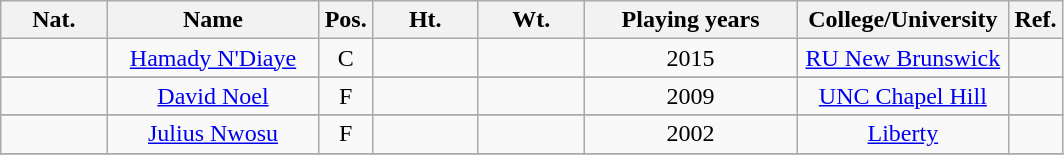<table class="wikitable" style="text-align:center;">
<tr>
<th scope="col" width="10%">Nat.</th>
<th scope="col" width="20%">Name</th>
<th scope="col" width="5%">Pos.</th>
<th scope="col" width="10%">Ht.</th>
<th scope="col" width="10%">Wt.</th>
<th scope="col" width="20%">Playing years</th>
<th scope="col" width="20%">College/University</th>
<th scope="col" width="5%">Ref.</th>
</tr>
<tr>
<td></td>
<td><a href='#'>Hamady N'Diaye</a></td>
<td>C</td>
<td></td>
<td></td>
<td>2015</td>
<td><a href='#'>RU New Brunswick</a></td>
<td></td>
</tr>
<tr>
</tr>
<tr>
<td></td>
<td><a href='#'>David Noel</a></td>
<td>F</td>
<td></td>
<td></td>
<td>2009</td>
<td><a href='#'>UNC Chapel Hill</a></td>
<td></td>
</tr>
<tr>
</tr>
<tr>
<td></td>
<td><a href='#'>Julius Nwosu</a></td>
<td>F</td>
<td></td>
<td></td>
<td>2002</td>
<td><a href='#'>Liberty</a></td>
<td></td>
</tr>
<tr>
</tr>
</table>
